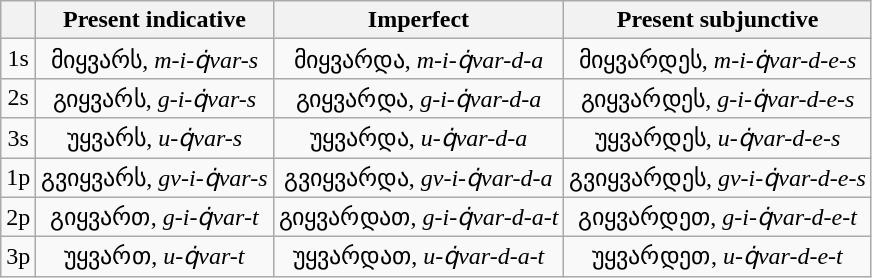<table class="wikitable" style="text-align:center;">
<tr>
<th> </th>
<th>Present indicative</th>
<th>Imperfect</th>
<th>Present subjunctive</th>
</tr>
<tr>
<td>1s</td>
<td>მიყვარს, <em>m-i-q̇var-s</em></td>
<td>მიყვარდა, <em>m-i-q̇var-d-a</em></td>
<td>მიყვარდეს, <em>m-i-q̇var-d-e-s</em></td>
</tr>
<tr>
<td>2s</td>
<td>გიყვარს, <em>g-i-q̇var-s</em></td>
<td>გიყვარდა, <em>g-i-q̇var-d-a</em></td>
<td>გიყვარდეს, <em>g-i-q̇var-d-e-s</em></td>
</tr>
<tr>
<td>3s</td>
<td>უყვარს, <em>u-q̇var-s</em></td>
<td>უყვარდა, <em>u-q̇var-d-a</em></td>
<td>უყვარდეს, <em>u-q̇var-d-e-s</em></td>
</tr>
<tr>
<td>1p</td>
<td>გვიყვარს, <em>gv-i-q̇var-s</em></td>
<td>გვიყვარდა, <em>gv-i-q̇var-d-a</em></td>
<td>გვიყვარდეს, <em>gv-i-q̇var-d-e-s</em></td>
</tr>
<tr>
<td>2p</td>
<td>გიყვართ, <em>g-i-q̇var-t</em></td>
<td>გიყვარდათ, <em>g-i-q̇var-d-a-t</em></td>
<td>გიყვარდეთ, <em>g-i-q̇var-d-e-t</em></td>
</tr>
<tr>
<td>3p</td>
<td>უყვართ, <em>u-q̇var-t</em></td>
<td>უყვარდათ, <em>u-q̇var-d-a-t</em></td>
<td>უყვარდეთ, <em>u-q̇var-d-e-t</em></td>
</tr>
</table>
